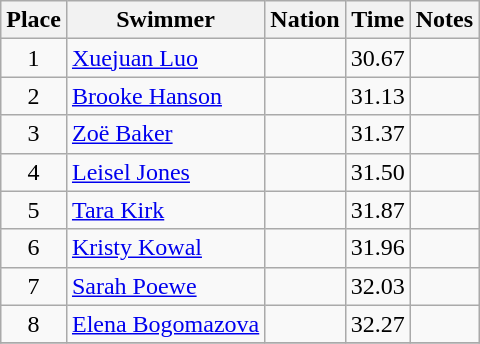<table class="wikitable sortable" style="text-align:center">
<tr>
<th>Place</th>
<th>Swimmer</th>
<th>Nation</th>
<th>Time</th>
<th>Notes</th>
</tr>
<tr>
<td>1</td>
<td align=left><a href='#'>Xuejuan Luo</a></td>
<td align=left></td>
<td>30.67</td>
<td></td>
</tr>
<tr>
<td>2</td>
<td align=left><a href='#'>Brooke Hanson</a></td>
<td align=left></td>
<td>31.13</td>
<td></td>
</tr>
<tr>
<td>3</td>
<td align=left><a href='#'>Zoë Baker</a></td>
<td align=left></td>
<td>31.37</td>
<td></td>
</tr>
<tr>
<td>4</td>
<td align=left><a href='#'>Leisel Jones</a></td>
<td align=left></td>
<td>31.50</td>
<td></td>
</tr>
<tr>
<td>5</td>
<td align=left><a href='#'>Tara Kirk</a></td>
<td align=left></td>
<td>31.87</td>
<td></td>
</tr>
<tr>
<td>6</td>
<td align=left><a href='#'>Kristy Kowal</a></td>
<td align=left></td>
<td>31.96</td>
<td></td>
</tr>
<tr>
<td>7</td>
<td align=left><a href='#'>Sarah Poewe</a></td>
<td align=left></td>
<td>32.03</td>
<td></td>
</tr>
<tr>
<td>8</td>
<td align=left><a href='#'>Elena Bogomazova</a></td>
<td align=left></td>
<td>32.27</td>
<td></td>
</tr>
<tr>
</tr>
</table>
